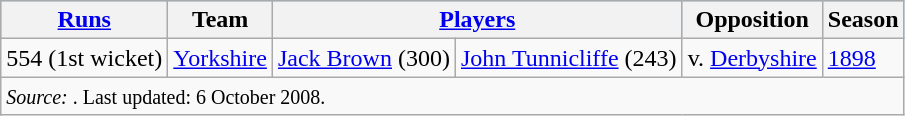<table class="wikitable">
<tr bgcolor=#87cefa>
<th><a href='#'>Runs</a></th>
<th>Team</th>
<th colspan="2"><a href='#'>Players</a></th>
<th>Opposition</th>
<th>Season</th>
</tr>
<tr>
<td>554 (1st wicket)</td>
<td><a href='#'>Yorkshire</a></td>
<td><a href='#'>Jack Brown</a> (300)</td>
<td><a href='#'>John Tunnicliffe</a> (243)</td>
<td>v. <a href='#'>Derbyshire</a></td>
<td><a href='#'>1898</a></td>
</tr>
<tr>
<td colspan=6><small><em>Source: </em>. Last updated: 6 October 2008.</small></td>
</tr>
</table>
